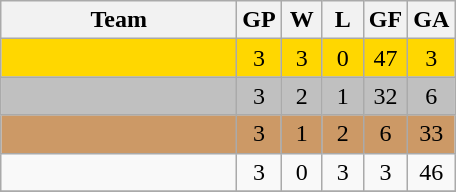<table class="wikitable" style="text-align:center">
<tr>
<th width="150">Team</th>
<th width="20">GP</th>
<th width="20">W</th>
<th width="20">L</th>
<th width="20">GF</th>
<th width="20">GA</th>
</tr>
<tr bgcolor=gold>
<td align=left></td>
<td>3</td>
<td>3</td>
<td>0</td>
<td>47</td>
<td>3</td>
</tr>
<tr bgcolor=silver>
<td align=left></td>
<td>3</td>
<td>2</td>
<td>1</td>
<td>32</td>
<td>6</td>
</tr>
<tr bgcolor=#c96>
<td align=left></td>
<td>3</td>
<td>1</td>
<td>2</td>
<td>6</td>
<td>33</td>
</tr>
<tr>
<td align=left></td>
<td>3</td>
<td>0</td>
<td>3</td>
<td>3</td>
<td>46</td>
</tr>
<tr>
</tr>
</table>
